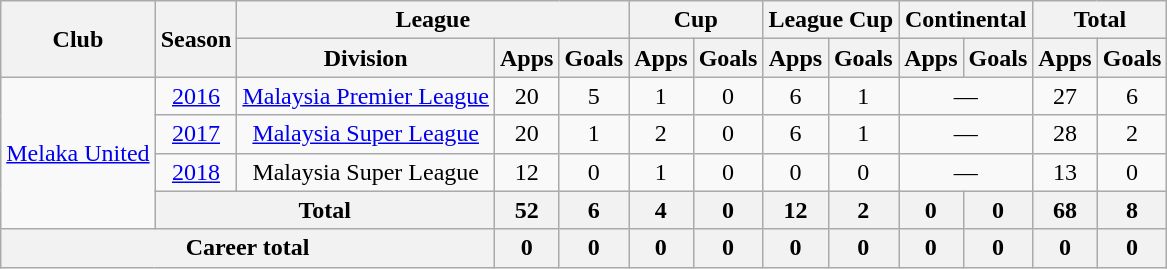<table class=wikitable style="text-align: center">
<tr>
<th rowspan=2>Club</th>
<th rowspan=2>Season</th>
<th colspan=3>League</th>
<th colspan=2>Cup</th>
<th colspan=2>League Cup</th>
<th colspan=2>Continental</th>
<th colspan=2>Total</th>
</tr>
<tr>
<th>Division</th>
<th>Apps</th>
<th>Goals</th>
<th>Apps</th>
<th>Goals</th>
<th>Apps</th>
<th>Goals</th>
<th>Apps</th>
<th>Goals</th>
<th>Apps</th>
<th>Goals</th>
</tr>
<tr>
<td rowspan=4><a href='#'>Melaka United</a></td>
<td><a href='#'>2016</a></td>
<td><a href='#'>Malaysia Premier League</a></td>
<td>20</td>
<td>5</td>
<td>1</td>
<td>0</td>
<td>6</td>
<td>1</td>
<td colspan="2">—</td>
<td>27</td>
<td>6</td>
</tr>
<tr>
<td><a href='#'>2017</a></td>
<td><a href='#'>Malaysia Super League</a></td>
<td>20</td>
<td>1</td>
<td>2</td>
<td>0</td>
<td>6</td>
<td>1</td>
<td colspan="2">—</td>
<td>28</td>
<td>2</td>
</tr>
<tr>
<td><a href='#'>2018</a></td>
<td>Malaysia Super League</td>
<td>12</td>
<td>0</td>
<td>1</td>
<td>0</td>
<td>0</td>
<td>0</td>
<td colspan="2">—</td>
<td>13</td>
<td>0</td>
</tr>
<tr>
<th colspan=2>Total</th>
<th>52</th>
<th>6</th>
<th>4</th>
<th>0</th>
<th>12</th>
<th>2</th>
<th>0</th>
<th>0</th>
<th>68</th>
<th>8</th>
</tr>
<tr>
<th colspan=3>Career total</th>
<th>0</th>
<th>0</th>
<th>0</th>
<th>0</th>
<th>0</th>
<th>0</th>
<th>0</th>
<th>0</th>
<th>0</th>
<th>0</th>
</tr>
</table>
